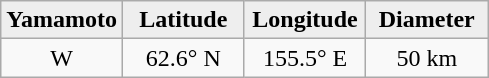<table class="wikitable">
<tr>
<th width="25%" style="background:#eeeeee;">Yamamoto</th>
<th width="25%" style="background:#eeeeee;">Latitude</th>
<th width="25%" style="background:#eeeeee;">Longitude</th>
<th width="25%" style="background:#eeeeee;">Diameter</th>
</tr>
<tr>
<td align="center">W</td>
<td align="center">62.6° N</td>
<td align="center">155.5° E</td>
<td align="center">50 km</td>
</tr>
</table>
